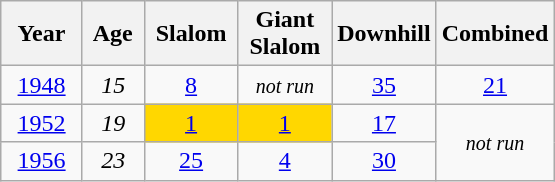<table class=wikitable style="text-align:center">
<tr>
<th>  Year  </th>
<th> Age </th>
<th> Slalom </th>
<th>Giant<br> Slalom </th>
<th>Downhill</th>
<th>Combined</th>
</tr>
<tr>
<td><a href='#'>1948</a></td>
<td><em>15</em></td>
<td><a href='#'>8</a></td>
<td><small><em>not run</em></small></td>
<td><a href='#'>35</a></td>
<td><a href='#'>21</a></td>
</tr>
<tr>
<td><a href='#'>1952</a></td>
<td><em>19</em></td>
<td style="background:gold;"><a href='#'>1</a></td>
<td style="background:gold;"><a href='#'>1</a></td>
<td><a href='#'>17</a></td>
<td rowspan=2><small><em>not run</em></small></td>
</tr>
<tr>
<td><a href='#'>1956</a></td>
<td><em>23</em></td>
<td><a href='#'>25</a></td>
<td><a href='#'>4</a></td>
<td><a href='#'>30</a></td>
</tr>
</table>
